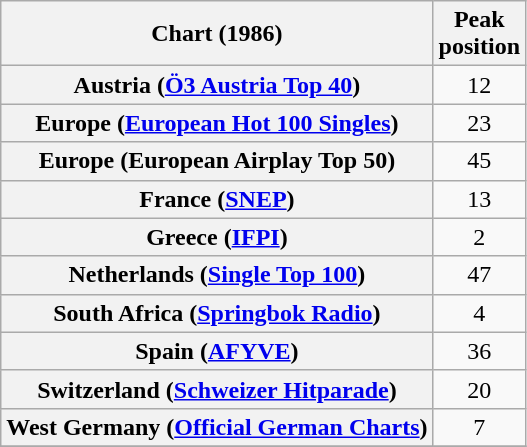<table class="wikitable sortable plainrowheaders">
<tr>
<th>Chart (1986)</th>
<th>Peak<br>position</th>
</tr>
<tr>
<th scope="row">Austria (<a href='#'>Ö3 Austria Top 40</a>)</th>
<td align="center">12</td>
</tr>
<tr>
<th scope="row">Europe (<a href='#'>European Hot 100 Singles</a>)</th>
<td align="center">23</td>
</tr>
<tr>
<th scope="row">Europe (European Airplay Top 50)</th>
<td style="text-align:center;">45</td>
</tr>
<tr>
<th scope="row">France (<a href='#'>SNEP</a>)</th>
<td align="center">13</td>
</tr>
<tr>
<th scope="row">Greece (<a href='#'>IFPI</a>)</th>
<td align="center">2</td>
</tr>
<tr>
<th scope="row">Netherlands (<a href='#'>Single Top 100</a>)</th>
<td align="center">47</td>
</tr>
<tr>
<th scope="row">South Africa (<a href='#'>Springbok Radio</a>)</th>
<td align="center">4</td>
</tr>
<tr>
<th scope="row">Spain (<a href='#'>AFYVE</a>)</th>
<td align="center">36</td>
</tr>
<tr>
<th scope="row">Switzerland (<a href='#'>Schweizer Hitparade</a>)</th>
<td align="center">20</td>
</tr>
<tr>
<th scope="row">West Germany (<a href='#'>Official German Charts</a>)</th>
<td align="center">7</td>
</tr>
<tr>
</tr>
</table>
